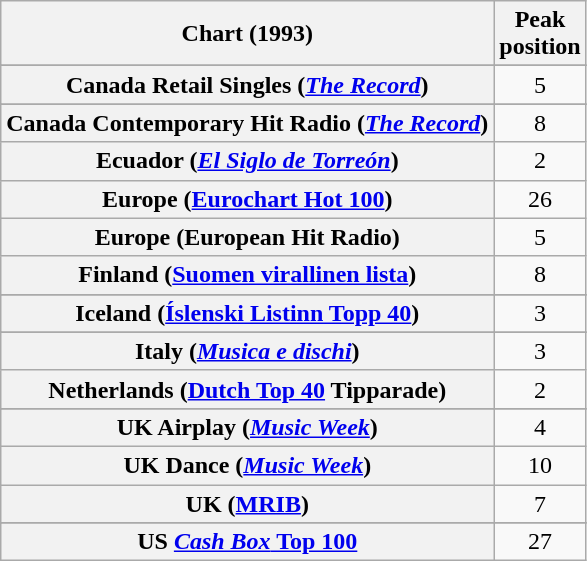<table class="wikitable sortable plainrowheaders" style="text-align:center">
<tr>
<th>Chart (1993)</th>
<th>Peak<br>position</th>
</tr>
<tr>
</tr>
<tr>
</tr>
<tr>
<th scope="row">Canada Retail Singles (<em><a href='#'>The Record</a></em>)</th>
<td>5</td>
</tr>
<tr>
</tr>
<tr>
<th scope="row">Canada Contemporary Hit Radio (<em><a href='#'>The Record</a></em>)</th>
<td>8</td>
</tr>
<tr>
<th scope="row">Ecuador (<em><a href='#'>El Siglo de Torreón</a></em>)</th>
<td>2</td>
</tr>
<tr>
<th scope="row">Europe (<a href='#'>Eurochart Hot 100</a>)</th>
<td>26</td>
</tr>
<tr>
<th scope="row">Europe (European Hit Radio)</th>
<td>5</td>
</tr>
<tr>
<th scope="row">Finland (<a href='#'>Suomen virallinen lista</a>)</th>
<td>8</td>
</tr>
<tr>
</tr>
<tr>
</tr>
<tr>
<th scope="row">Iceland (<a href='#'>Íslenski Listinn Topp 40</a>)</th>
<td>3</td>
</tr>
<tr>
</tr>
<tr>
<th scope="row">Italy (<em><a href='#'>Musica e dischi</a></em>)</th>
<td>3</td>
</tr>
<tr>
<th scope="row">Netherlands (<a href='#'>Dutch Top 40</a> Tipparade)</th>
<td>2</td>
</tr>
<tr>
</tr>
<tr>
</tr>
<tr>
</tr>
<tr>
</tr>
<tr>
<th scope="row">UK Airplay (<em><a href='#'>Music Week</a></em>)</th>
<td>4</td>
</tr>
<tr>
<th scope="row">UK Dance (<em><a href='#'>Music Week</a></em>)</th>
<td>10</td>
</tr>
<tr>
<th scope="row">UK (<a href='#'>MRIB</a>)</th>
<td>7</td>
</tr>
<tr>
</tr>
<tr>
</tr>
<tr>
</tr>
<tr>
<th scope="row">US <a href='#'><em>Cash Box</em> Top 100</a></th>
<td>27</td>
</tr>
</table>
